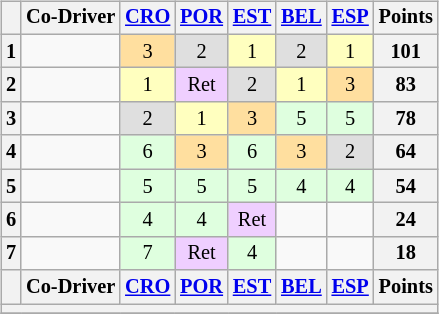<table>
<tr>
<td><br><table class="wikitable" style="font-size: 85%; text-align: center">
<tr valign="top">
<th valign="middle"></th>
<th valign="middle">Co-Driver</th>
<th><a href='#'>CRO</a><br></th>
<th><a href='#'>POR</a><br></th>
<th><a href='#'>EST</a><br></th>
<th><a href='#'>BEL</a><br></th>
<th><a href='#'>ESP</a><br></th>
<th valign="middle">Points</th>
</tr>
<tr>
<th>1</th>
<td align="left"></td>
<td style="background:#ffdf9f">3</td>
<td style="background:#dfdfdf">2</td>
<td style="background:#ffffbf">1</td>
<td style="background:#dfdfdf">2</td>
<td style="background:#ffffbf">1</td>
<th>101</th>
</tr>
<tr>
<th>2</th>
<td align="left"></td>
<td style="background:#ffffbf">1</td>
<td style="background:#efcfff">Ret</td>
<td style="background:#dfdfdf">2</td>
<td style="background:#ffffbf">1</td>
<td style="background:#ffdf9f">3</td>
<th>83</th>
</tr>
<tr>
<th>3</th>
<td align="left"></td>
<td style="background:#dfdfdf">2</td>
<td style="background:#ffffbf">1</td>
<td style="background:#ffdf9f">3</td>
<td style="background:#dfffdf">5</td>
<td style="background:#dfffdf">5</td>
<th>78</th>
</tr>
<tr>
<th>4</th>
<td align="left"></td>
<td style="background:#dfffdf">6</td>
<td style="background:#ffdf9f">3</td>
<td style="background:#dfffdf">6</td>
<td style="background:#ffdf9f">3</td>
<td style="background:#dfdfdf">2</td>
<th>64</th>
</tr>
<tr>
<th>5</th>
<td align="left"></td>
<td style="background:#dfffdf">5</td>
<td style="background:#dfffdf">5</td>
<td style="background:#dfffdf">5</td>
<td style="background:#dfffdf">4</td>
<td style="background:#dfffdf">4</td>
<th>54</th>
</tr>
<tr>
<th>6</th>
<td align="left"></td>
<td style="background:#dfffdf">4</td>
<td style="background:#dfffdf">4</td>
<td style="background:#efcfff">Ret</td>
<td></td>
<td></td>
<th>24</th>
</tr>
<tr>
<th>7</th>
<td align="left"></td>
<td style="background:#dfffdf">7</td>
<td style="background:#efcfff">Ret</td>
<td style="background:#dfffdf">4</td>
<td></td>
<td></td>
<th>18</th>
</tr>
<tr>
<th valign="middle"></th>
<th valign="middle">Co-Driver</th>
<th><a href='#'>CRO</a><br></th>
<th><a href='#'>POR</a><br></th>
<th><a href='#'>EST</a><br></th>
<th><a href='#'>BEL</a><br></th>
<th><a href='#'>ESP</a><br></th>
<th valign="middle">Points</th>
</tr>
<tr>
<th colspan="9"></th>
</tr>
<tr>
</tr>
</table>
</td>
<td valign="top"><br></td>
</tr>
</table>
